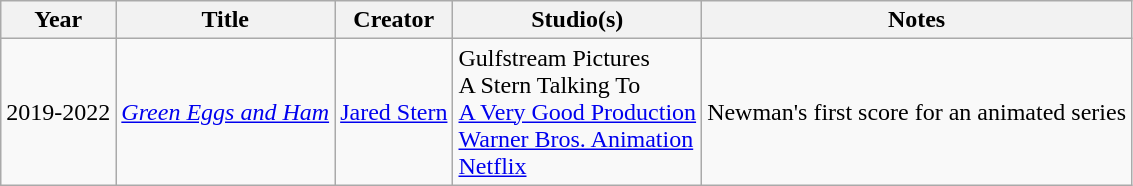<table class="wikitable sortable">
<tr>
<th>Year</th>
<th>Title</th>
<th>Creator</th>
<th>Studio(s)</th>
<th>Notes</th>
</tr>
<tr>
<td>2019-2022</td>
<td><em><a href='#'>Green Eggs and Ham</a></em></td>
<td><a href='#'>Jared Stern</a></td>
<td>Gulfstream Pictures<br>A Stern Talking To<br><a href='#'>A Very Good Production</a><br><a href='#'>Warner Bros. Animation</a><br><a href='#'>Netflix</a></td>
<td>Newman's first score for an animated series<br></td>
</tr>
</table>
